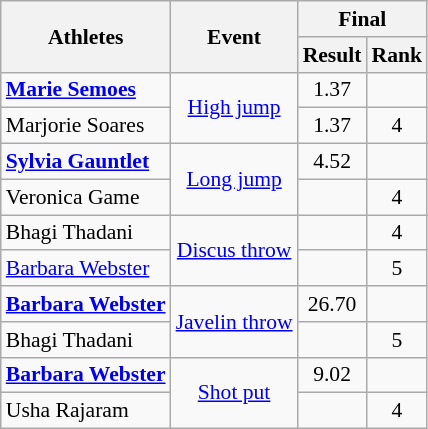<table class=wikitable style="text-align:center; font-size:90%">
<tr>
<th rowspan=2>Athletes</th>
<th rowspan=2>Event</th>
<th colspan=2>Final</th>
</tr>
<tr>
<th>Result</th>
<th>Rank</th>
</tr>
<tr>
<td style="text-align:left"><strong><a href='#'>Marie Semoes</a></strong></td>
<td rowspan="2"><a href='#'>High jump</a></td>
<td>1.37</td>
<td></td>
</tr>
<tr>
<td style="text-align:left">Marjorie Soares</td>
<td>1.37</td>
<td>4</td>
</tr>
<tr>
<td style="text-align:left"><strong><a href='#'>Sylvia Gauntlet</a></strong></td>
<td rowspan="2"><a href='#'>Long jump</a></td>
<td>4.52</td>
<td></td>
</tr>
<tr>
<td style="text-align:left">Veronica Game</td>
<td></td>
<td>4</td>
</tr>
<tr>
<td style="text-align:left">Bhagi Thadani</td>
<td rowspan="2"><a href='#'>Discus throw</a></td>
<td></td>
<td>4</td>
</tr>
<tr>
<td style="text-align:left"><a href='#'>Barbara Webster</a></td>
<td></td>
<td>5</td>
</tr>
<tr>
<td style="text-align:left"><strong><a href='#'>Barbara Webster</a></strong></td>
<td rowspan="2"><a href='#'>Javelin throw</a></td>
<td>26.70</td>
<td></td>
</tr>
<tr>
<td style="text-align:left">Bhagi Thadani</td>
<td></td>
<td>5</td>
</tr>
<tr>
<td style="text-align:left"><strong><a href='#'>Barbara Webster</a></strong></td>
<td rowspan="2"><a href='#'>Shot put</a></td>
<td>9.02</td>
<td></td>
</tr>
<tr>
<td style="text-align:left">Usha Rajaram</td>
<td></td>
<td>4</td>
</tr>
</table>
